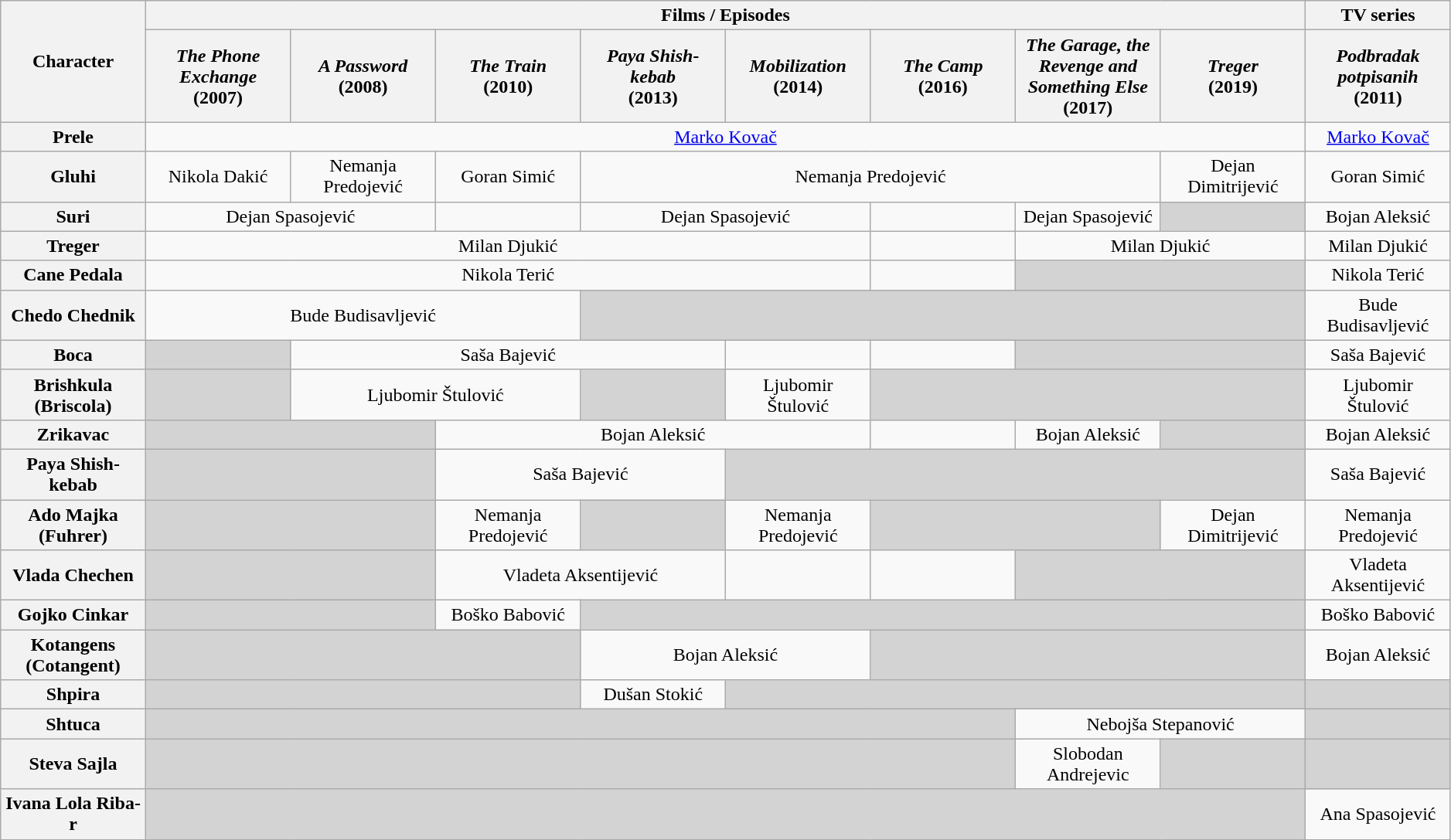<table class="wikitable" style="text-align:center; width:99%;">
<tr>
<th rowspan="2" style="width:10%;">Character</th>
<th colspan="8">Films / Episodes</th>
<th>TV series</th>
</tr>
<tr>
<th style="text-align:center; width:10%;"><em>The Phone Exchange</em><br>(2007)</th>
<th style="text-align:center; width:10%;"><em>A Password</em><br>(2008)</th>
<th style="text-align:center; width:10%;"><em>The Train</em><br>(2010)</th>
<th style="text-align:center; width:10%;"><em>Paya Shish-kebab</em><br>(2013)</th>
<th style="text-align:center; width:10%;"><em>Mobilization</em><br>(2014)</th>
<th style="text-align:center; width:10%;"><em>The Camp</em><br>(2016)</th>
<th style="text-align:center; width:10%;"><em>The Garage, the Revenge and Something Else</em><br>(2017)</th>
<th style="text-align:center; width:10%;"><em>Treger</em><br>(2019)</th>
<th style="text-align:center; width:10%;"><em>Podbradak potpisanih</em><br>(2011)</th>
</tr>
<tr>
<th>Prele</th>
<td colspan="8"><a href='#'>Marko Kovač</a></td>
<td><a href='#'>Marko Kovač</a></td>
</tr>
<tr>
<th>Gluhi</th>
<td>Nikola Dakić</td>
<td>Nemanja Predojević</td>
<td>Goran Simić</td>
<td colspan="4">Nemanja Predojević</td>
<td>Dejan Dimitrijević</td>
<td>Goran Simić</td>
</tr>
<tr>
<th>Suri</th>
<td colspan="2">Dejan Spasojević</td>
<td></td>
<td colspan="2">Dejan Spasojević</td>
<td></td>
<td>Dejan Spasojević</td>
<td style="background:#d3d3d3;"></td>
<td>Bojan Aleksić</td>
</tr>
<tr>
<th>Treger</th>
<td colspan="5">Milan Djukić</td>
<td></td>
<td colspan="2">Milan Djukić</td>
<td>Milan Djukić</td>
</tr>
<tr>
<th>Cane Pedala</th>
<td colspan="5">Nikola Terić</td>
<td></td>
<td colspan="2" style="background:#d3d3d3;"></td>
<td>Nikola Terić</td>
</tr>
<tr>
<th>Chedo Chednik</th>
<td colspan="3">Bude Budisavljević</td>
<td colspan="5" style="background:#d3d3d3;"></td>
<td>Bude Budisavljević</td>
</tr>
<tr>
<th>Boca</th>
<td style="background:#d3d3d3;"></td>
<td colspan="3">Saša Bajević</td>
<td></td>
<td></td>
<td colspan="2" style="background:#d3d3d3;"></td>
<td>Saša Bajević</td>
</tr>
<tr>
<th>Brishkula (Briscola)</th>
<td style="background:#d3d3d3;"></td>
<td colspan="2">Ljubomir Štulović</td>
<td style="background:#d3d3d3;"></td>
<td>Ljubomir Štulović</td>
<td colspan="3" style="background:#d3d3d3;"></td>
<td>Ljubomir Štulović</td>
</tr>
<tr>
<th>Zrikavac</th>
<td colspan="2" style="background:#d3d3d3;"></td>
<td colspan="3">Bojan Aleksić</td>
<td></td>
<td>Bojan Aleksić</td>
<td style="background:#d3d3d3;"></td>
<td>Bojan Aleksić</td>
</tr>
<tr>
<th>Paya Shish-kebab</th>
<td colspan="2" style="background:#d3d3d3;"></td>
<td colspan="2">Saša Bajević</td>
<td colspan="4" style="background:#d3d3d3;"></td>
<td>Saša Bajević</td>
</tr>
<tr>
<th>Ado Majka (Fuhrer)</th>
<td colspan="2" style="background:#d3d3d3;"></td>
<td>Nemanja Predojević</td>
<td style="background:#d3d3d3;"></td>
<td>Nemanja Predojević</td>
<td colspan="2" style="background:#d3d3d3;"></td>
<td>Dejan Dimitrijević</td>
<td>Nemanja Predojević</td>
</tr>
<tr>
<th>Vlada Chechen</th>
<td colspan="2" style="background:#d3d3d3;"></td>
<td colspan="2">Vladeta Aksentijević</td>
<td></td>
<td></td>
<td colspan="2" style="background:#d3d3d3;"></td>
<td>Vladeta Aksentijević</td>
</tr>
<tr>
<th>Gojko Cinkar</th>
<td colspan="2" style="background:#d3d3d3;"></td>
<td>Boško Babović</td>
<td colspan="5" style="background:#d3d3d3;"></td>
<td>Boško Babović</td>
</tr>
<tr>
<th>Kotangens (Cotangent)</th>
<td colspan="3" style="background:#d3d3d3;"></td>
<td colspan="2">Bojan Aleksić</td>
<td colspan="3" style="background:#d3d3d3;"></td>
<td>Bojan Aleksić</td>
</tr>
<tr>
<th>Shpira</th>
<td colspan="3" style="background:#d3d3d3;"></td>
<td>Dušan Stokić</td>
<td colspan="4" style="background:#d3d3d3;"></td>
<td style="background:#d3d3d3;"></td>
</tr>
<tr>
<th>Shtuca</th>
<td colspan="6" style="background:#d3d3d3;"></td>
<td colspan="2">Nebojša Stepanović</td>
<td style="background:#d3d3d3;"></td>
</tr>
<tr>
<th>Steva Sajla</th>
<td colspan="6" style="background:#d3d3d3;"></td>
<td>Slobodan Andrejevic</td>
<td style="background:#d3d3d3;"></td>
<td style="background:#d3d3d3;"></td>
</tr>
<tr>
<th>Ivana Lola Riba-r</th>
<td colspan="8" style="background:#d3d3d3;"></td>
<td>Ana Spasojević</td>
</tr>
</table>
